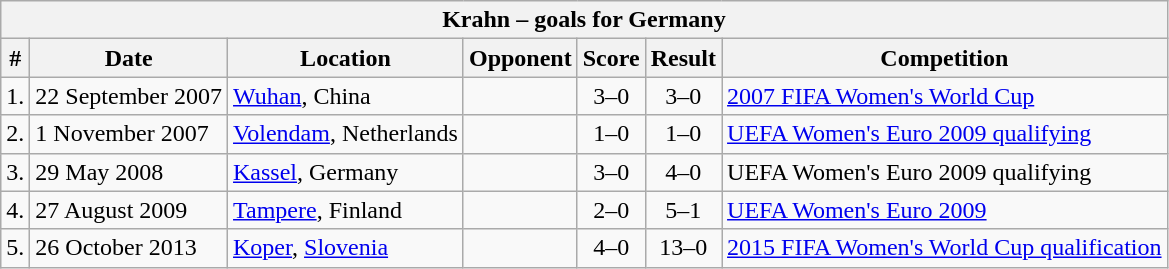<table class="wikitable">
<tr>
<th colspan="7"><strong>Krahn – goals for Germany</strong></th>
</tr>
<tr>
<th>#</th>
<th>Date</th>
<th>Location</th>
<th>Opponent</th>
<th>Score</th>
<th>Result</th>
<th>Competition</th>
</tr>
<tr>
<td align=center>1.</td>
<td>22 September 2007</td>
<td><a href='#'>Wuhan</a>, China</td>
<td></td>
<td align=center>3–0</td>
<td align=center>3–0</td>
<td><a href='#'>2007 FIFA Women's World Cup</a></td>
</tr>
<tr>
<td align=center>2.</td>
<td>1 November 2007</td>
<td><a href='#'>Volendam</a>, Netherlands</td>
<td></td>
<td align=center>1–0</td>
<td align=center>1–0</td>
<td><a href='#'>UEFA Women's Euro 2009 qualifying</a></td>
</tr>
<tr>
<td align=center>3.</td>
<td>29 May 2008</td>
<td><a href='#'>Kassel</a>, Germany</td>
<td></td>
<td align=center>3–0</td>
<td align=center>4–0</td>
<td>UEFA Women's Euro 2009 qualifying</td>
</tr>
<tr>
<td align=center>4.</td>
<td>27 August 2009</td>
<td><a href='#'>Tampere</a>, Finland</td>
<td></td>
<td align=center>2–0</td>
<td align=center>5–1</td>
<td><a href='#'>UEFA Women's Euro 2009</a></td>
</tr>
<tr>
<td align=center>5.</td>
<td>26 October 2013</td>
<td><a href='#'>Koper</a>, <a href='#'>Slovenia</a></td>
<td></td>
<td align=center>4–0</td>
<td align=center>13–0</td>
<td><a href='#'>2015 FIFA Women's World Cup qualification</a></td>
</tr>
</table>
